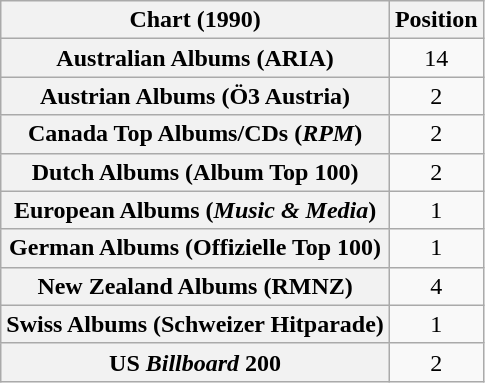<table class="wikitable sortable plainrowheaders" style="text-align:center">
<tr>
<th scope="col">Chart (1990)</th>
<th scope="col">Position</th>
</tr>
<tr>
<th scope="row">Australian Albums (ARIA)</th>
<td>14</td>
</tr>
<tr>
<th scope="row">Austrian Albums (Ö3 Austria)</th>
<td>2</td>
</tr>
<tr>
<th scope="row">Canada Top Albums/CDs (<em>RPM</em>)</th>
<td>2</td>
</tr>
<tr>
<th scope="row">Dutch Albums (Album Top 100)</th>
<td>2</td>
</tr>
<tr>
<th scope="row">European Albums (<em>Music & Media</em>)</th>
<td>1</td>
</tr>
<tr>
<th scope="row">German Albums (Offizielle Top 100)</th>
<td>1</td>
</tr>
<tr>
<th scope="row">New Zealand Albums (RMNZ)</th>
<td>4</td>
</tr>
<tr>
<th scope="row">Swiss Albums (Schweizer Hitparade)</th>
<td>1</td>
</tr>
<tr>
<th scope="row">US <em>Billboard</em> 200</th>
<td>2</td>
</tr>
</table>
